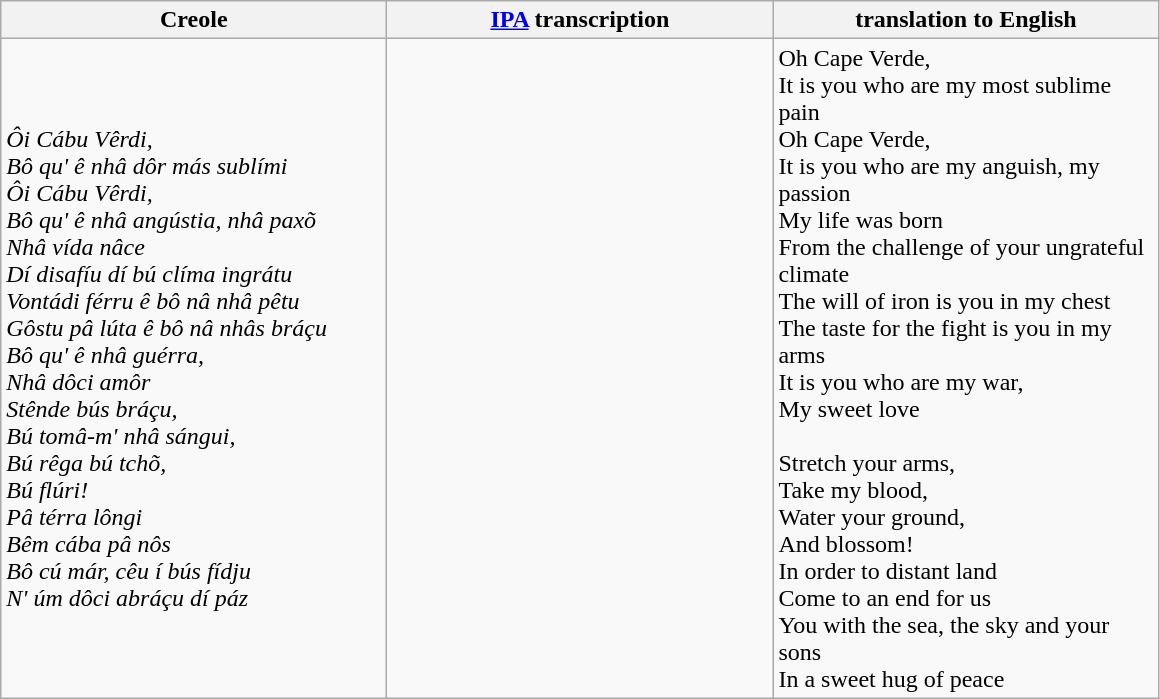<table class="wikitable">
<tr>
<th width="250">Creole</th>
<th width="250"><a href='#'>IPA</a> transcription</th>
<th width="250">translation to English</th>
</tr>
<tr>
<td><em>Ôi Cábu Vêrdi, <br>Bô qu' ê nhâ dôr más sublími <br>Ôi Cábu Vêrdi, <br>Bô qu' ê nhâ angústia, nhâ paxõ <br>Nhâ vída nâce <br>Dí disafíu dí bú clíma ingrátu <br>Vontádi férru ê bô nâ nhâ pêtu <br>Gôstu pâ lúta ê bô nâ nhâs bráçu <br>Bô qu' ê nhâ guérra, <br>Nhâ dôci amôr</em><br><em>Stênde bús bráçu, <br>Bú tomâ-m' nhâ sángui, <br>Bú rêga bú tchõ, <br>Bú flúri! <br>Pâ térra lôngi <br>Bêm cába pâ nôs <br>Bô cú már, cêu í bús fídju <br>N' úm dôci abráçu dí páz</em></td>
<td></td>
<td>Oh Cape Verde,<br>It is you who are my most sublime pain<br>Oh Cape Verde,<br>It is you who are my anguish, my passion<br>My life was born<br>From the challenge of your ungrateful climate<br>The will of iron is you in my chest<br>The taste for the fight is you in my arms<br>It is you who are my war,<br>My sweet love<br><br>Stretch your arms,<br>Take my blood,<br>Water your ground,<br>And blossom! <br>In order to distant land<br>Come to an end for us<br>You with the sea, the sky and your sons<br>In a sweet hug of peace</td>
</tr>
</table>
